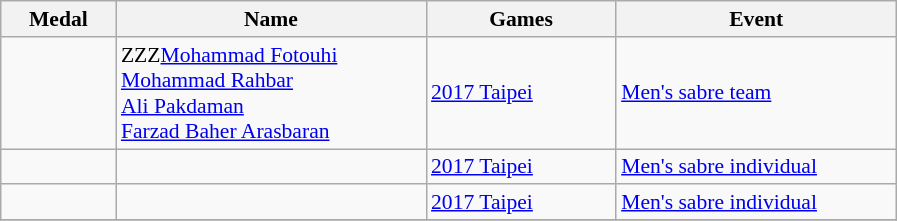<table class="wikitable sortable" style="font-size:90%">
<tr>
<th width="70">Medal</th>
<th width="200">Name</th>
<th width="120">Games</th>
<th width="180">Event</th>
</tr>
<tr>
<td></td>
<td><span>ZZZ</span><a href='#'>Mohammad Fotouhi</a><br><a href='#'>Mohammad Rahbar</a><br><a href='#'>Ali Pakdaman</a><br><a href='#'>Farzad Baher Arasbaran</a></td>
<td><a href='#'>2017 Taipei</a></td>
<td><a href='#'>Men's sabre team</a></td>
</tr>
<tr>
<td></td>
<td></td>
<td><a href='#'>2017 Taipei</a></td>
<td><a href='#'>Men's sabre individual</a></td>
</tr>
<tr>
<td></td>
<td></td>
<td><a href='#'>2017 Taipei</a></td>
<td><a href='#'>Men's sabre individual</a></td>
</tr>
<tr>
</tr>
</table>
